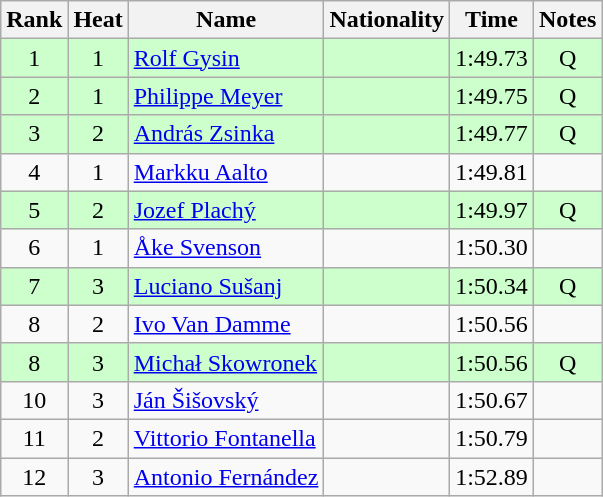<table class="wikitable sortable" style="text-align:center">
<tr>
<th>Rank</th>
<th>Heat</th>
<th>Name</th>
<th>Nationality</th>
<th>Time</th>
<th>Notes</th>
</tr>
<tr bgcolor=ccffcc>
<td>1</td>
<td>1</td>
<td align="left"><a href='#'>Rolf Gysin</a></td>
<td align=left></td>
<td>1:49.73</td>
<td>Q</td>
</tr>
<tr bgcolor=ccffcc>
<td>2</td>
<td>1</td>
<td align="left"><a href='#'>Philippe Meyer</a></td>
<td align=left></td>
<td>1:49.75</td>
<td>Q</td>
</tr>
<tr bgcolor=ccffcc>
<td>3</td>
<td>2</td>
<td align="left"><a href='#'>András Zsinka</a></td>
<td align=left></td>
<td>1:49.77</td>
<td>Q</td>
</tr>
<tr>
<td>4</td>
<td>1</td>
<td align="left"><a href='#'>Markku Aalto</a></td>
<td align=left></td>
<td>1:49.81</td>
<td></td>
</tr>
<tr bgcolor=ccffcc>
<td>5</td>
<td>2</td>
<td align="left"><a href='#'>Jozef Plachý</a></td>
<td align=left></td>
<td>1:49.97</td>
<td>Q</td>
</tr>
<tr>
<td>6</td>
<td>1</td>
<td align="left"><a href='#'>Åke Svenson</a></td>
<td align=left></td>
<td>1:50.30</td>
<td></td>
</tr>
<tr bgcolor=ccffcc>
<td>7</td>
<td>3</td>
<td align="left"><a href='#'>Luciano Sušanj</a></td>
<td align=left></td>
<td>1:50.34</td>
<td>Q</td>
</tr>
<tr>
<td>8</td>
<td>2</td>
<td align="left"><a href='#'>Ivo Van Damme</a></td>
<td align=left></td>
<td>1:50.56</td>
<td></td>
</tr>
<tr bgcolor=ccffcc>
<td>8</td>
<td>3</td>
<td align="left"><a href='#'>Michał Skowronek</a></td>
<td align=left></td>
<td>1:50.56</td>
<td>Q</td>
</tr>
<tr>
<td>10</td>
<td>3</td>
<td align="left"><a href='#'>Ján Šišovský</a></td>
<td align=left></td>
<td>1:50.67</td>
<td></td>
</tr>
<tr>
<td>11</td>
<td>2</td>
<td align="left"><a href='#'>Vittorio Fontanella</a></td>
<td align=left></td>
<td>1:50.79</td>
<td></td>
</tr>
<tr>
<td>12</td>
<td>3</td>
<td align="left"><a href='#'>Antonio Fernández</a></td>
<td align=left></td>
<td>1:52.89</td>
<td></td>
</tr>
</table>
